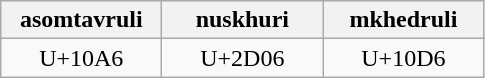<table class="wikitable" style="width:100">
<tr>
<th width="100">asomtavruli</th>
<th width="100">nuskhuri</th>
<th width="100">mkhedruli</th>
</tr>
<tr>
<td align="center">U+10A6</td>
<td align="center">U+2D06</td>
<td align="center">U+10D6</td>
</tr>
</table>
